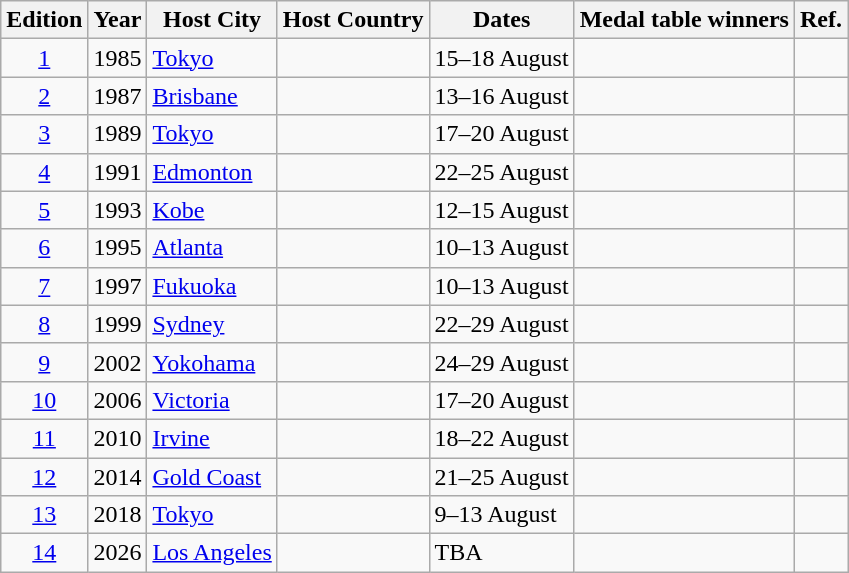<table class="wikitable">
<tr>
<th>Edition</th>
<th>Year</th>
<th>Host City</th>
<th>Host Country</th>
<th>Dates</th>
<th>Medal table winners</th>
<th>Ref.</th>
</tr>
<tr>
<td align=center><a href='#'>1</a></td>
<td>1985</td>
<td><a href='#'>Tokyo</a></td>
<td></td>
<td>15–18 August</td>
<td></td>
<td></td>
</tr>
<tr>
<td align=center><a href='#'>2</a></td>
<td>1987</td>
<td><a href='#'>Brisbane</a></td>
<td></td>
<td>13–16 August</td>
<td></td>
<td></td>
</tr>
<tr>
<td align=center><a href='#'>3</a></td>
<td>1989</td>
<td><a href='#'>Tokyo</a></td>
<td></td>
<td>17–20 August</td>
<td></td>
<td></td>
</tr>
<tr>
<td align=center><a href='#'>4</a></td>
<td>1991</td>
<td><a href='#'>Edmonton</a></td>
<td></td>
<td>22–25 August</td>
<td></td>
<td></td>
</tr>
<tr>
<td align=center><a href='#'>5</a></td>
<td>1993</td>
<td><a href='#'>Kobe</a></td>
<td></td>
<td>12–15 August</td>
<td></td>
<td></td>
</tr>
<tr>
<td align=center><a href='#'>6</a></td>
<td>1995</td>
<td><a href='#'>Atlanta</a></td>
<td></td>
<td>10–13 August</td>
<td></td>
<td></td>
</tr>
<tr>
<td align=center><a href='#'>7</a></td>
<td>1997</td>
<td><a href='#'>Fukuoka</a></td>
<td></td>
<td>10–13 August</td>
<td></td>
<td></td>
</tr>
<tr>
<td align=center><a href='#'>8</a></td>
<td>1999</td>
<td><a href='#'>Sydney</a></td>
<td></td>
<td>22–29 August</td>
<td></td>
<td></td>
</tr>
<tr>
<td align=center><a href='#'>9</a></td>
<td>2002</td>
<td><a href='#'>Yokohama</a></td>
<td></td>
<td>24–29 August</td>
<td></td>
<td></td>
</tr>
<tr>
<td align=center><a href='#'>10</a></td>
<td>2006</td>
<td><a href='#'>Victoria</a></td>
<td></td>
<td>17–20 August</td>
<td></td>
<td></td>
</tr>
<tr>
<td align=center><a href='#'>11</a></td>
<td>2010</td>
<td><a href='#'>Irvine</a></td>
<td></td>
<td>18–22 August</td>
<td></td>
<td></td>
</tr>
<tr>
<td align=center><a href='#'>12</a></td>
<td>2014</td>
<td><a href='#'>Gold Coast</a></td>
<td></td>
<td>21–25 August</td>
<td></td>
<td></td>
</tr>
<tr>
<td align=center><a href='#'>13</a></td>
<td>2018</td>
<td><a href='#'>Tokyo</a></td>
<td></td>
<td>9–13 August</td>
<td></td>
<td></td>
</tr>
<tr>
<td align=center><a href='#'>14</a></td>
<td>2026</td>
<td><a href='#'>Los Angeles</a></td>
<td></td>
<td>TBA</td>
<td></td>
<td></td>
</tr>
</table>
